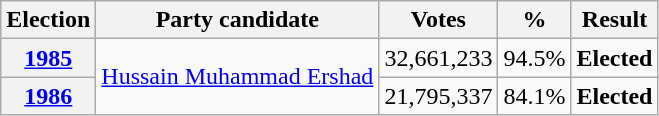<table class=wikitable style=text-align:center>
<tr>
<th><strong>Election</strong></th>
<th>Party candidate</th>
<th><strong>Votes</strong></th>
<th><strong>%</strong></th>
<th><strong>Result</strong></th>
</tr>
<tr>
<th><a href='#'>1985</a> </th>
<td rowspan="2"><a href='#'>Hussain Muhammad Ershad</a></td>
<td>32,661,233</td>
<td>94.5%</td>
<td><strong>Elected</strong> </td>
</tr>
<tr>
<th><a href='#'>1986</a></th>
<td>21,795,337</td>
<td>84.1%</td>
<td><strong>Elected</strong> </td>
</tr>
</table>
